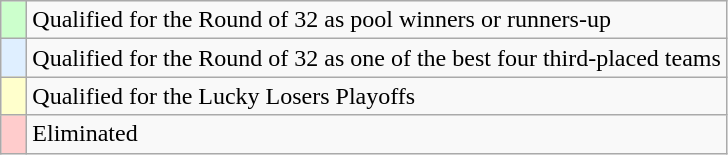<table class="wikitable" style="text-align:left;">
<tr>
<td width=10px bgcolor=#ccffcc></td>
<td>Qualified for the Round of 32 as pool winners or runners-up</td>
</tr>
<tr>
<td width=10px bgcolor=#dfefff></td>
<td>Qualified for the Round of 32 as one of the best four third-placed teams</td>
</tr>
<tr>
<td width=10px bgcolor=#ffffcc></td>
<td>Qualified for the Lucky Losers Playoffs</td>
</tr>
<tr>
<td width=10px bgcolor=#ffcccc></td>
<td>Eliminated</td>
</tr>
</table>
